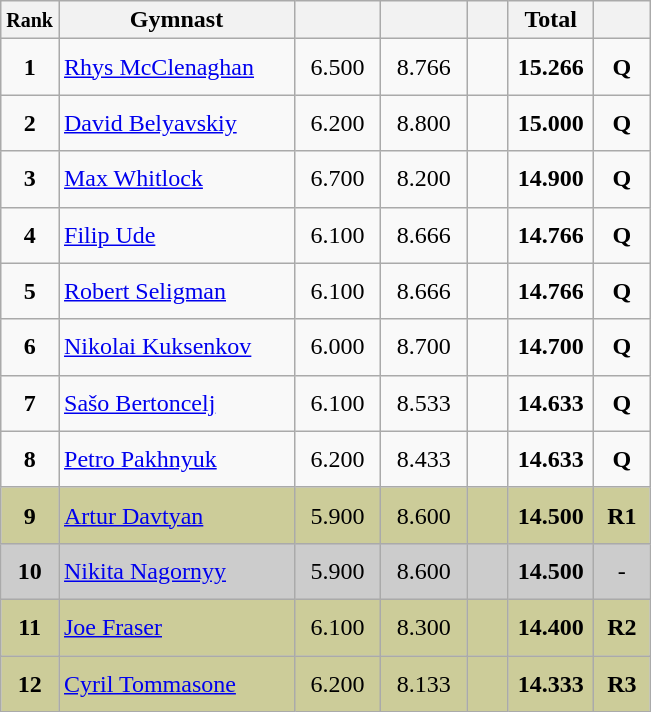<table style="text-align:center;" class="wikitable sortable">
<tr>
<th scope="col" style="width:15px;"><small>Rank</small></th>
<th scope="col" style="width:150px;">Gymnast</th>
<th scope="col" style="width:50px;"><small></small></th>
<th scope="col" style="width:50px;"><small></small></th>
<th scope="col" style="width:20px;"><small></small></th>
<th scope="col" style="width:50px;">Total</th>
<th scope="col" style="width:30px;"><small></small></th>
</tr>
<tr>
<td scope="row" style="text-align:center"><strong>1</strong></td>
<td style="height:30px; text-align:left;"> <a href='#'>Rhys McClenaghan</a></td>
<td>6.500</td>
<td>8.766</td>
<td></td>
<td><strong>15.266</strong></td>
<td><strong>Q</strong></td>
</tr>
<tr>
<td scope="row" style="text-align:center"><strong>2</strong></td>
<td style="height:30px; text-align:left;"> <a href='#'>David Belyavskiy</a></td>
<td>6.200</td>
<td>8.800</td>
<td></td>
<td><strong>15.000</strong></td>
<td><strong>Q</strong></td>
</tr>
<tr>
<td scope="row" style="text-align:center"><strong>3</strong></td>
<td style="height:30px; text-align:left;"> <a href='#'>Max Whitlock</a></td>
<td>6.700</td>
<td>8.200</td>
<td></td>
<td><strong>14.900</strong></td>
<td><strong>Q</strong></td>
</tr>
<tr>
<td scope="row" style="text-align:center"><strong>4</strong></td>
<td style="height:30px; text-align:left;"> <a href='#'>Filip Ude</a></td>
<td>6.100</td>
<td>8.666</td>
<td></td>
<td><strong>14.766</strong></td>
<td><strong>Q</strong></td>
</tr>
<tr>
<td scope="row" style="text-align:center"><strong>5</strong></td>
<td style="height:30px; text-align:left;"> <a href='#'>Robert Seligman</a></td>
<td>6.100</td>
<td>8.666</td>
<td></td>
<td><strong>14.766</strong></td>
<td><strong>Q</strong></td>
</tr>
<tr>
<td scope="row" style="text-align:center"><strong>6</strong></td>
<td style="height:30px; text-align:left;"> <a href='#'>Nikolai Kuksenkov</a></td>
<td>6.000</td>
<td>8.700</td>
<td></td>
<td><strong>14.700</strong></td>
<td><strong>Q</strong></td>
</tr>
<tr>
<td scope="row" style="text-align:center"><strong>7</strong></td>
<td style="height:30px; text-align:left;"> <a href='#'>Sašo Bertoncelj</a></td>
<td>6.100</td>
<td>8.533</td>
<td></td>
<td><strong>14.633</strong></td>
<td><strong>Q</strong></td>
</tr>
<tr>
<td scope="row" style="text-align:center"><strong>8</strong></td>
<td style="height:30px; text-align:left;"> <a href='#'>Petro Pakhnyuk</a></td>
<td>6.200</td>
<td>8.433</td>
<td></td>
<td><strong>14.633</strong></td>
<td><strong>Q</strong></td>
</tr>
<tr style="background:#cccc99;">
<td scope="row" style="text-align:center"><strong>9</strong></td>
<td style="height:30px; text-align:left;"> <a href='#'>Artur Davtyan</a></td>
<td>5.900</td>
<td>8.600</td>
<td></td>
<td><strong>14.500</strong></td>
<td><strong>R1</strong></td>
</tr>
<tr style="background:#cccccc;">
<td scope="row" style="text-align:center"><strong>10</strong></td>
<td style="height:30px; text-align:left;"> <a href='#'>Nikita Nagornyy</a></td>
<td>5.900</td>
<td>8.600</td>
<td></td>
<td><strong>14.500</strong></td>
<td>-</td>
</tr>
<tr style="background:#cccc99;">
<td scope="row" style="text-align:center"><strong>11</strong></td>
<td style="height:30px; text-align:left;"> <a href='#'>Joe Fraser</a></td>
<td>6.100</td>
<td>8.300</td>
<td></td>
<td><strong>14.400</strong></td>
<td><strong>R2</strong></td>
</tr>
<tr style="background:#cccc99;">
<td scope="row" style="text-align:center"><strong>12</strong></td>
<td style="height:30px; text-align:left;"> <a href='#'>Cyril Tommasone</a></td>
<td>6.200</td>
<td>8.133</td>
<td></td>
<td><strong>14.333</strong></td>
<td><strong>R3</strong></td>
</tr>
</table>
